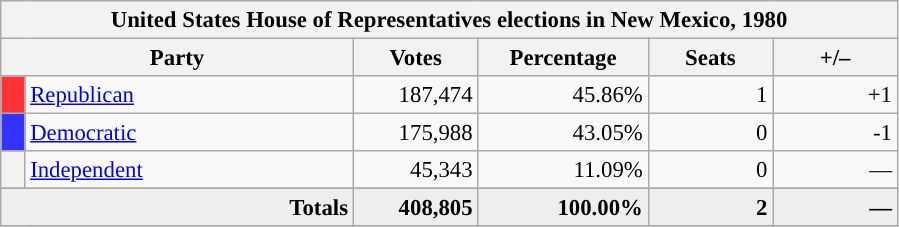<table class="wikitable" style="font-size: 95%;">
<tr>
<th colspan="6">United States House of Representatives elections in New Mexico, 1980</th>
</tr>
<tr>
<th colspan=2 style="width: 15em">Party</th>
<th style="width: 5em">Votes</th>
<th style="width: 7em">Percentage</th>
<th style="width: 5em">Seats</th>
<th style="width: 5em">+/–</th>
</tr>
<tr>
<th style="background-color:#FF3333; width: 3px"></th>
<td style="width: 130px"><a href='#'>Republican</a></td>
<td align="right">187,474</td>
<td align="right">45.86%</td>
<td align="right">1</td>
<td align="right">+1</td>
</tr>
<tr>
<th style="background-color:#3333FF; width: 3px"></th>
<td style="width: 130px"><a href='#'>Democratic</a></td>
<td align="right">175,988</td>
<td align="right">43.05%</td>
<td align="right">0</td>
<td align="right">-1</td>
</tr>
<tr>
<th style="background-color:"></th>
<td style="width: 130px"><a href='#'>Independent</a></td>
<td align="right">45,343</td>
<td align="right">11.09%</td>
<td align="right">0</td>
<td align="right">—</td>
</tr>
<tr>
</tr>
<tr bgcolor="#EEEEEE">
<td colspan="2" align="right"><strong>Totals</strong></td>
<td align="right"><strong>408,805</strong></td>
<td align="right"><strong>100.00%</strong></td>
<td align="right"><strong>2</strong></td>
<td align="right"><strong>—</strong></td>
</tr>
<tr bgcolor="#EEEEEE">
</tr>
</table>
